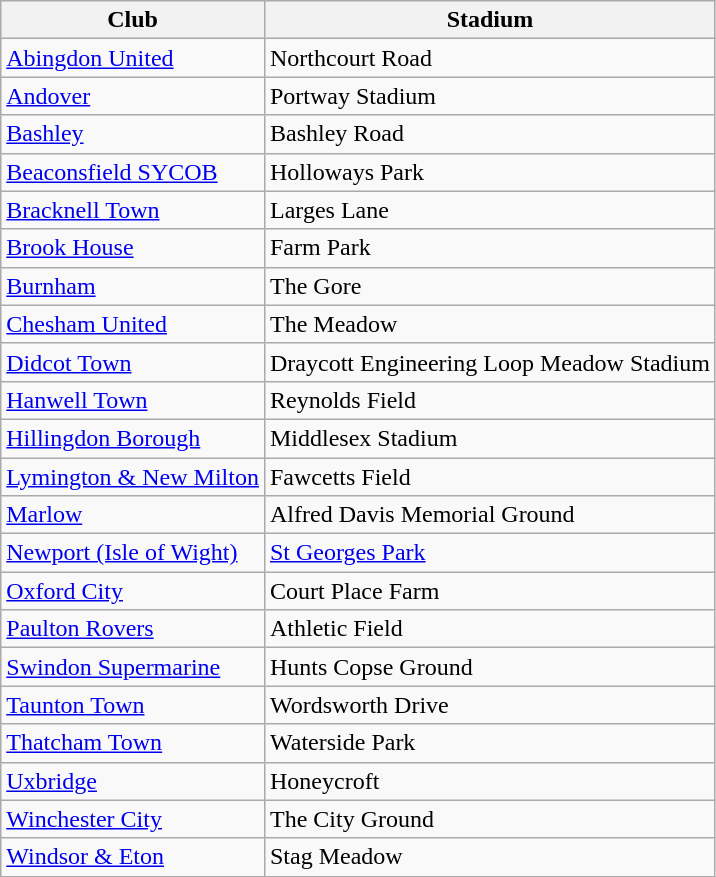<table class="wikitable sortable">
<tr>
<th>Club</th>
<th>Stadium</th>
</tr>
<tr>
<td><a href='#'>Abingdon United</a></td>
<td>Northcourt Road</td>
</tr>
<tr>
<td><a href='#'>Andover</a></td>
<td>Portway Stadium</td>
</tr>
<tr>
<td><a href='#'>Bashley</a></td>
<td>Bashley Road</td>
</tr>
<tr>
<td><a href='#'>Beaconsfield SYCOB</a></td>
<td>Holloways Park</td>
</tr>
<tr>
<td><a href='#'>Bracknell Town</a></td>
<td>Larges Lane</td>
</tr>
<tr>
<td><a href='#'>Brook House</a></td>
<td>Farm Park</td>
</tr>
<tr>
<td><a href='#'>Burnham</a></td>
<td>The Gore</td>
</tr>
<tr>
<td><a href='#'>Chesham United</a></td>
<td>The Meadow</td>
</tr>
<tr>
<td><a href='#'>Didcot Town</a></td>
<td>Draycott Engineering Loop Meadow Stadium</td>
</tr>
<tr>
<td><a href='#'>Hanwell Town</a></td>
<td>Reynolds Field</td>
</tr>
<tr>
<td><a href='#'>Hillingdon Borough</a></td>
<td>Middlesex Stadium</td>
</tr>
<tr>
<td><a href='#'>Lymington & New Milton</a></td>
<td>Fawcetts Field</td>
</tr>
<tr>
<td><a href='#'>Marlow</a></td>
<td>Alfred Davis Memorial Ground</td>
</tr>
<tr>
<td><a href='#'>Newport (Isle of Wight)</a></td>
<td><a href='#'>St Georges Park</a></td>
</tr>
<tr>
<td><a href='#'>Oxford City</a></td>
<td>Court Place Farm</td>
</tr>
<tr>
<td><a href='#'>Paulton Rovers</a></td>
<td>Athletic Field</td>
</tr>
<tr>
<td><a href='#'>Swindon Supermarine</a></td>
<td>Hunts Copse Ground</td>
</tr>
<tr>
<td><a href='#'>Taunton Town</a></td>
<td>Wordsworth Drive</td>
</tr>
<tr>
<td><a href='#'>Thatcham Town</a></td>
<td>Waterside Park</td>
</tr>
<tr>
<td><a href='#'>Uxbridge</a></td>
<td>Honeycroft</td>
</tr>
<tr>
<td><a href='#'>Winchester City</a></td>
<td>The City Ground</td>
</tr>
<tr>
<td><a href='#'>Windsor & Eton</a></td>
<td>Stag Meadow</td>
</tr>
</table>
